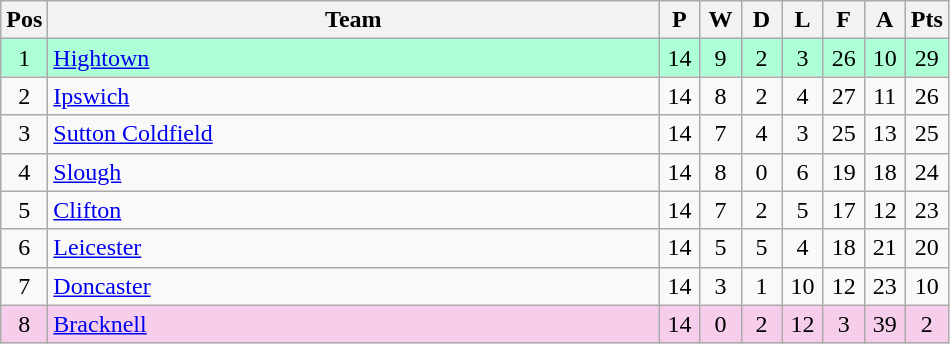<table class="wikitable" style="font-size: 100%">
<tr>
<th width=20>Pos</th>
<th width=400>Team</th>
<th width=20>P</th>
<th width=20>W</th>
<th width=20>D</th>
<th width=20>L</th>
<th width=20>F</th>
<th width=20>A</th>
<th width=20>Pts</th>
</tr>
<tr align=center style="background: #ADFFD6;">
<td>1</td>
<td align="left"><a href='#'>Hightown</a></td>
<td>14</td>
<td>9</td>
<td>2</td>
<td>3</td>
<td>26</td>
<td>10</td>
<td>29</td>
</tr>
<tr align=center>
<td>2</td>
<td align="left"><a href='#'>Ipswich</a></td>
<td>14</td>
<td>8</td>
<td>2</td>
<td>4</td>
<td>27</td>
<td>11</td>
<td>26</td>
</tr>
<tr align=center>
<td>3</td>
<td align="left"><a href='#'>Sutton Coldfield</a></td>
<td>14</td>
<td>7</td>
<td>4</td>
<td>3</td>
<td>25</td>
<td>13</td>
<td>25</td>
</tr>
<tr align=center>
<td>4</td>
<td align="left"><a href='#'>Slough</a></td>
<td>14</td>
<td>8</td>
<td>0</td>
<td>6</td>
<td>19</td>
<td>18</td>
<td>24</td>
</tr>
<tr align=center>
<td>5</td>
<td align="left"><a href='#'>Clifton</a></td>
<td>14</td>
<td>7</td>
<td>2</td>
<td>5</td>
<td>17</td>
<td>12</td>
<td>23</td>
</tr>
<tr align=center>
<td>6</td>
<td align="left"><a href='#'>Leicester</a></td>
<td>14</td>
<td>5</td>
<td>5</td>
<td>4</td>
<td>18</td>
<td>21</td>
<td>20</td>
</tr>
<tr align=center>
<td>7</td>
<td align="left"><a href='#'>Doncaster</a></td>
<td>14</td>
<td>3</td>
<td>1</td>
<td>10</td>
<td>12</td>
<td>23</td>
<td>10</td>
</tr>
<tr align=center style="background: #F6CEEC;">
<td>8</td>
<td align="left"><a href='#'>Bracknell</a></td>
<td>14</td>
<td>0</td>
<td>2</td>
<td>12</td>
<td>3</td>
<td>39</td>
<td>2</td>
</tr>
</table>
